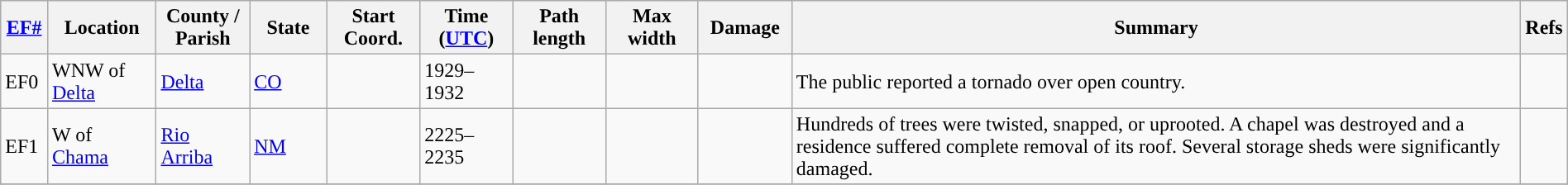<table class="wikitable sortable" style="width:100%;">
<tr>
<th scope="col" width="3%" align="center"><a href='#'>EF#</a></th>
<th scope="col" width="7%" align="center" class="unsortable">Location</th>
<th scope="col" width="6%" align="center" class="unsortable">County / Parish</th>
<th scope="col" width="5%" align="center">State</th>
<th scope="col" width="6%" align="center">Start Coord.</th>
<th scope="col" width="6%" align="center">Time (<a href='#'>UTC</a>)</th>
<th scope="col" width="6%" align="center">Path length</th>
<th scope="col" width="6%" align="center">Max width</th>
<th scope="col" width="6%" align="center">Damage</th>
<th scope="col" width="48%" class="unsortable" align="center">Summary</th>
<th scope="col" width="48%" class="unsortable" align="center">Refs</th>
</tr>
<tr>
<td>EF0</td>
<td>WNW of <a href='#'>Delta</a></td>
<td><a href='#'>Delta</a></td>
<td><a href='#'>CO</a></td>
<td></td>
<td>1929–1932</td>
<td></td>
<td></td>
<td></td>
<td>The public reported a tornado over open country.</td>
<td></td>
</tr>
<tr>
<td>EF1</td>
<td>W of <a href='#'>Chama</a></td>
<td><a href='#'>Rio Arriba</a></td>
<td><a href='#'>NM</a></td>
<td></td>
<td>2225–2235</td>
<td></td>
<td></td>
<td></td>
<td>Hundreds of trees were twisted, snapped, or uprooted. A chapel was destroyed and a residence suffered complete removal of its roof. Several storage sheds were significantly damaged.</td>
<td></td>
</tr>
<tr>
</tr>
</table>
